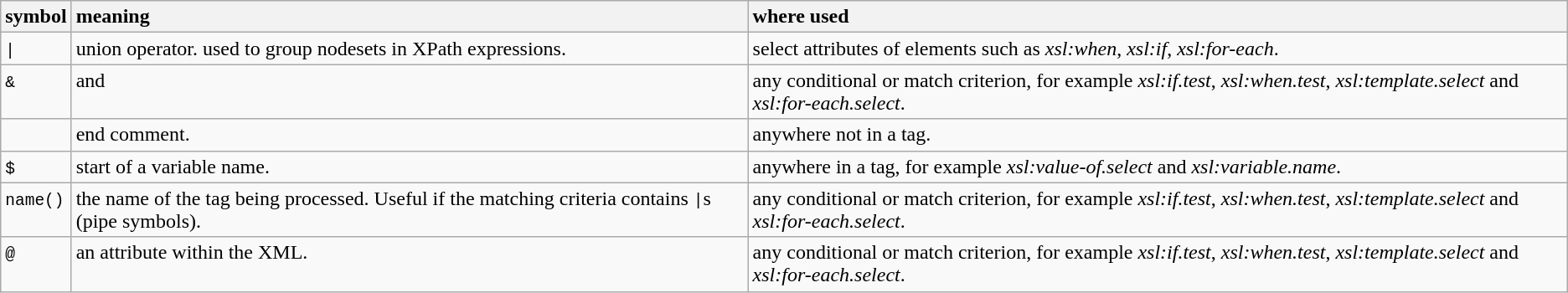<table class="wikitable">
<tr>
<th style="text-align:left;">symbol</th>
<th style="text-align:left;">meaning</th>
<th style="text-align:left;">where used</th>
</tr>
<tr style="vertical-align:top;">
<td><code>&#124;</code></td>
<td>union operator. used to group nodesets in XPath expressions.</td>
<td>select attributes of elements such as <em>xsl:when</em>, <em>xsl:if</em>, <em>xsl:for-each</em>.</td>
</tr>
<tr style="vertical-align:top;">
<td><code>&</code></td>
<td>and</td>
<td>any conditional or match criterion, for example <em>xsl:if.test</em>, <em>xsl:when.test</em>, <em>xsl:template.select</em> and <em>xsl:for-each.select</em>.</td>
</tr>
<tr style="vertical-align:top;">
<td><code><!--</code></td>
<td>begin comment.</td>
<td>anywhere not in a tag.</td>
</tr>
<tr style="vertical-align:top;">
<td><code>--></code></td>
<td>end comment.</td>
<td>anywhere not in a tag.</td>
</tr>
<tr style="vertical-align:top;">
<td><code>$</code></td>
<td>start of a variable name.</td>
<td>anywhere in a tag, for example <em>xsl:value-of.select</em> and <em>xsl:variable.name</em>.</td>
</tr>
<tr style="vertical-align:top;">
<td><code>name()</code></td>
<td>the name of the tag being processed. Useful if the matching criteria contains <code>&#124;</code>s (pipe symbols).</td>
<td>any conditional or match criterion, for example <em>xsl:if.test</em>, <em>xsl:when.test</em>, <em>xsl:template.select</em> and <em>xsl:for-each.select</em>.</td>
</tr>
<tr style="vertical-align:top;">
<td><code>@</code></td>
<td>an attribute within the XML.</td>
<td>any conditional or match criterion, for example <em>xsl:if.test</em>, <em>xsl:when.test</em>, <em>xsl:template.select</em> and <em>xsl:for-each.select</em>.</td>
</tr>
</table>
